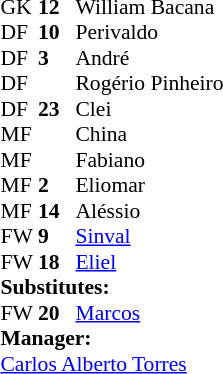<table cellspacing="0" cellpadding="0" style="font-size:90%; margin:0.2em auto;">
<tr>
<th width="25"></th>
<th width="25"></th>
</tr>
<tr>
<td>GK</td>
<td><strong>12</strong></td>
<td> William Bacana</td>
</tr>
<tr>
<td>DF</td>
<td><strong>10</strong></td>
<td> Perivaldo</td>
</tr>
<tr>
<td>DF</td>
<td><strong>3</strong></td>
<td> André</td>
</tr>
<tr>
<td>DF</td>
<td></td>
<td> Rogério Pinheiro</td>
</tr>
<tr>
<td>DF</td>
<td><strong>23</strong></td>
<td> Clei</td>
</tr>
<tr>
<td>MF</td>
<td></td>
<td> China</td>
</tr>
<tr>
<td>MF</td>
<td></td>
<td> Fabiano</td>
</tr>
<tr>
<td>MF</td>
<td><strong>2</strong></td>
<td> Eliomar</td>
</tr>
<tr>
<td>MF</td>
<td><strong>14</strong></td>
<td> Aléssio</td>
<td></td>
<td></td>
</tr>
<tr>
<td>FW</td>
<td><strong>9</strong></td>
<td> <a href='#'>Sinval</a></td>
</tr>
<tr>
<td>FW</td>
<td><strong>18</strong></td>
<td> <a href='#'>Eliel</a></td>
</tr>
<tr>
<td colspan=3><strong>Substitutes:</strong></td>
</tr>
<tr>
<td>FW</td>
<td><strong>20</strong></td>
<td> <a href='#'>Marcos</a></td>
<td></td>
<td></td>
</tr>
<tr>
<td colspan=3><strong>Manager:</strong></td>
</tr>
<tr>
<td colspan=4> <a href='#'>Carlos Alberto Torres</a></td>
</tr>
</table>
